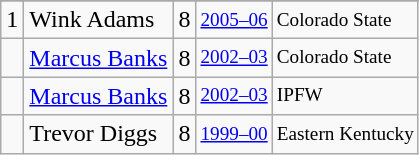<table class="wikitable">
<tr>
</tr>
<tr>
<td>1</td>
<td>Wink Adams</td>
<td>8</td>
<td style="font-size:80%;"><a href='#'>2005–06</a></td>
<td style="font-size:80%;">Colorado State</td>
</tr>
<tr>
<td></td>
<td><a href='#'>Marcus Banks</a></td>
<td>8</td>
<td style="font-size:80%;"><a href='#'>2002–03</a></td>
<td style="font-size:80%;">Colorado State</td>
</tr>
<tr>
<td></td>
<td><a href='#'>Marcus Banks</a></td>
<td>8</td>
<td style="font-size:80%;"><a href='#'>2002–03</a></td>
<td style="font-size:80%;">IPFW</td>
</tr>
<tr>
<td></td>
<td>Trevor Diggs</td>
<td>8</td>
<td style="font-size:80%;"><a href='#'>1999–00</a></td>
<td style="font-size:80%;">Eastern Kentucky</td>
</tr>
</table>
